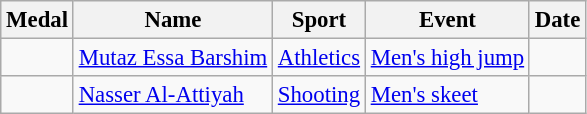<table class="wikitable sortable" style="font-size: 95%;">
<tr>
<th scope="col">Medal</th>
<th scope="col">Name</th>
<th scope="col">Sport</th>
<th scope="col">Event</th>
<th scope="col">Date</th>
</tr>
<tr>
<td></td>
<td><a href='#'>Mutaz Essa Barshim</a></td>
<td><a href='#'>Athletics</a></td>
<td><a href='#'>Men's high jump</a></td>
<td></td>
</tr>
<tr>
<td></td>
<td><a href='#'>Nasser Al-Attiyah</a></td>
<td><a href='#'>Shooting</a></td>
<td><a href='#'>Men's skeet</a></td>
<td></td>
</tr>
</table>
